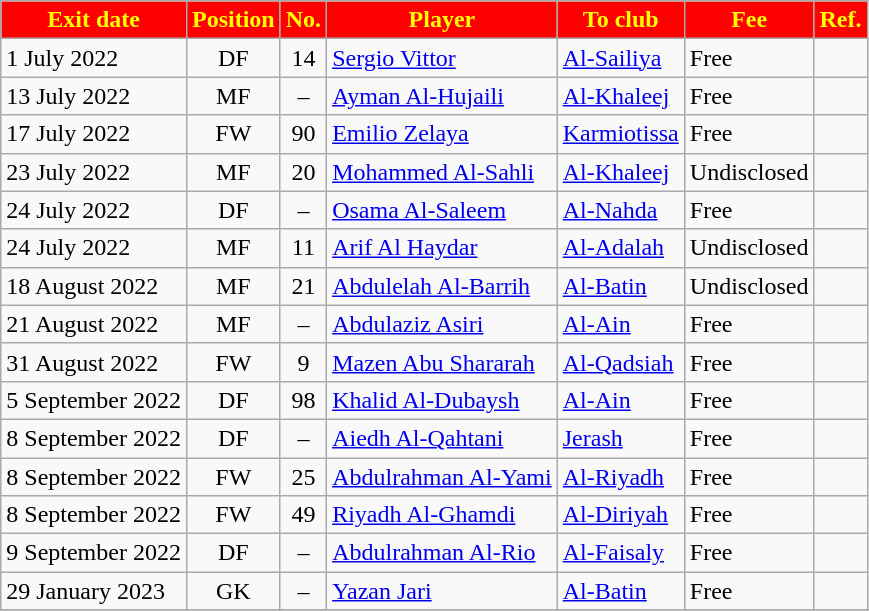<table class="wikitable sortable">
<tr>
<th style="background:red; color:yellow;"><strong>Exit date</strong></th>
<th style="background:red; color:yellow;"><strong>Position</strong></th>
<th style="background:red; color:yellow;"><strong>No.</strong></th>
<th style="background:red; color:yellow;"><strong>Player</strong></th>
<th style="background:red; color:yellow;"><strong>To club</strong></th>
<th style="background:red; color:yellow;"><strong>Fee</strong></th>
<th style="background:red; color:yellow;"><strong>Ref.</strong></th>
</tr>
<tr>
<td>1 July 2022</td>
<td style="text-align:center;">DF</td>
<td style="text-align:center;">14</td>
<td style="text-align:left;"> <a href='#'>Sergio Vittor</a></td>
<td style="text-align:left;"> <a href='#'>Al-Sailiya</a></td>
<td>Free</td>
<td></td>
</tr>
<tr>
<td>13 July 2022</td>
<td style="text-align:center;">MF</td>
<td style="text-align:center;">–</td>
<td style="text-align:left;"> <a href='#'>Ayman Al-Hujaili</a></td>
<td style="text-align:left;"> <a href='#'>Al-Khaleej</a></td>
<td>Free</td>
<td></td>
</tr>
<tr>
<td>17 July 2022</td>
<td style="text-align:center;">FW</td>
<td style="text-align:center;">90</td>
<td style="text-align:left;"> <a href='#'>Emilio Zelaya</a></td>
<td style="text-align:left;"> <a href='#'>Karmiotissa</a></td>
<td>Free</td>
<td></td>
</tr>
<tr>
<td>23 July 2022</td>
<td style="text-align:center;">MF</td>
<td style="text-align:center;">20</td>
<td style="text-align:left;"> <a href='#'>Mohammed Al-Sahli</a></td>
<td style="text-align:left;"> <a href='#'>Al-Khaleej</a></td>
<td>Undisclosed</td>
<td></td>
</tr>
<tr>
<td>24 July 2022</td>
<td style="text-align:center;">DF</td>
<td style="text-align:center;">–</td>
<td style="text-align:left;"> <a href='#'>Osama Al-Saleem</a></td>
<td style="text-align:left;"> <a href='#'>Al-Nahda</a></td>
<td>Free</td>
<td></td>
</tr>
<tr>
<td>24 July 2022</td>
<td style="text-align:center;">MF</td>
<td style="text-align:center;">11</td>
<td style="text-align:left;"> <a href='#'>Arif Al Haydar</a></td>
<td style="text-align:left;"> <a href='#'>Al-Adalah</a></td>
<td>Undisclosed</td>
<td></td>
</tr>
<tr>
<td>18 August 2022</td>
<td style="text-align:center;">MF</td>
<td style="text-align:center;">21</td>
<td style="text-align:left;"> <a href='#'>Abdulelah Al-Barrih</a></td>
<td style="text-align:left;"> <a href='#'>Al-Batin</a></td>
<td>Undisclosed</td>
<td></td>
</tr>
<tr>
<td>21 August 2022</td>
<td style="text-align:center;">MF</td>
<td style="text-align:center;">–</td>
<td style="text-align:left;"> <a href='#'>Abdulaziz Asiri</a></td>
<td style="text-align:left;"> <a href='#'>Al-Ain</a></td>
<td>Free</td>
<td></td>
</tr>
<tr>
<td>31 August 2022</td>
<td style="text-align:center;">FW</td>
<td style="text-align:center;">9</td>
<td style="text-align:left;"> <a href='#'>Mazen Abu Shararah</a></td>
<td style="text-align:left;"> <a href='#'>Al-Qadsiah</a></td>
<td>Free</td>
<td></td>
</tr>
<tr>
<td>5 September 2022</td>
<td style="text-align:center;">DF</td>
<td style="text-align:center;">98</td>
<td style="text-align:left;"> <a href='#'>Khalid Al-Dubaysh</a></td>
<td style="text-align:left;"> <a href='#'>Al-Ain</a></td>
<td>Free</td>
<td></td>
</tr>
<tr>
<td>8 September 2022</td>
<td style="text-align:center;">DF</td>
<td style="text-align:center;">–</td>
<td style="text-align:left;"> <a href='#'>Aiedh Al-Qahtani</a></td>
<td style="text-align:left;"> <a href='#'>Jerash</a></td>
<td>Free</td>
<td></td>
</tr>
<tr>
<td>8 September 2022</td>
<td style="text-align:center;">FW</td>
<td style="text-align:center;">25</td>
<td style="text-align:left;"> <a href='#'>Abdulrahman Al-Yami</a></td>
<td style="text-align:left;"> <a href='#'>Al-Riyadh</a></td>
<td>Free</td>
<td></td>
</tr>
<tr>
<td>8 September 2022</td>
<td style="text-align:center;">FW</td>
<td style="text-align:center;">49</td>
<td style="text-align:left;"> <a href='#'>Riyadh Al-Ghamdi</a></td>
<td style="text-align:left;"> <a href='#'>Al-Diriyah</a></td>
<td>Free</td>
<td></td>
</tr>
<tr>
<td>9 September 2022</td>
<td style="text-align:center;">DF</td>
<td style="text-align:center;">–</td>
<td style="text-align:left;"> <a href='#'>Abdulrahman Al-Rio</a></td>
<td style="text-align:left;"> <a href='#'>Al-Faisaly</a></td>
<td>Free</td>
<td></td>
</tr>
<tr>
<td>29 January 2023</td>
<td style="text-align:center;">GK</td>
<td style="text-align:center;">–</td>
<td style="text-align:left;"> <a href='#'>Yazan Jari</a></td>
<td style="text-align:left;"> <a href='#'>Al-Batin</a></td>
<td>Free</td>
<td></td>
</tr>
<tr>
</tr>
</table>
